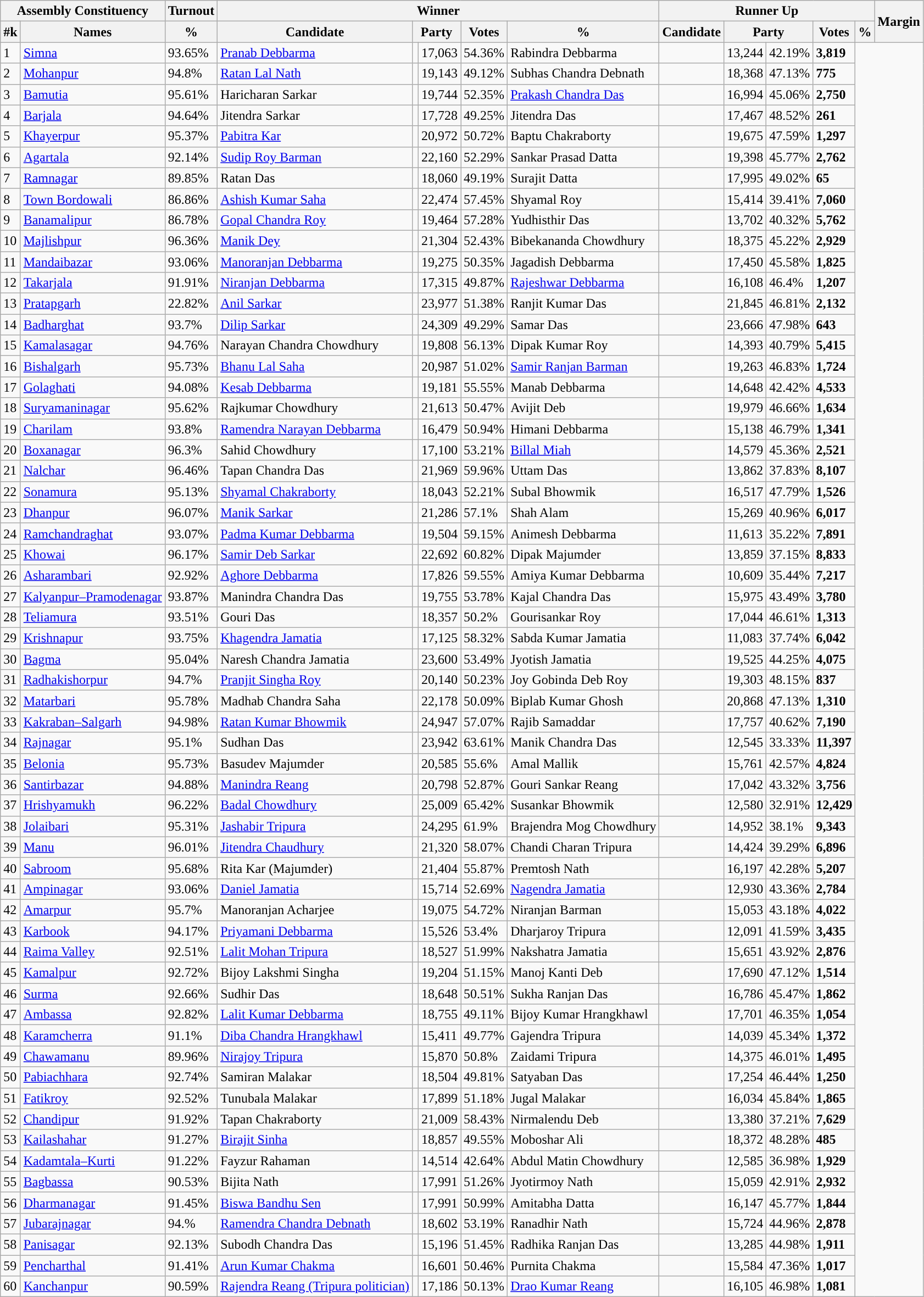<table class="wikitable sortable">
<tr>
<th colspan="2">Assembly Constituency</th>
<th>Turnout</th>
<th colspan="5">Winner</th>
<th colspan="5">Runner Up</th>
<th rowspan="2" data-sort-type=number>Margin</th>
</tr>
<tr>
<th>#k</th>
<th>Names</th>
<th>%</th>
<th>Candidate</th>
<th colspan="2">Party</th>
<th data-sort-type=number>Votes</th>
<th>%</th>
<th>Candidate</th>
<th colspan="2">Party</th>
<th data-sort-type=number>Votes</th>
<th>%</th>
</tr>
<tr>
<td>1</td>
<td><a href='#'>Simna</a></td>
<td>93.65%</td>
<td><a href='#'>Pranab Debbarma</a></td>
<td></td>
<td>17,063</td>
<td>54.36%</td>
<td>Rabindra Debbarma</td>
<td></td>
<td>13,244</td>
<td>42.19%</td>
<td style="background:"><span><strong>3,819</strong></span></td>
</tr>
<tr>
<td>2</td>
<td><a href='#'>Mohanpur</a></td>
<td>94.8%</td>
<td><a href='#'>Ratan Lal Nath</a></td>
<td></td>
<td>19,143</td>
<td>49.12%</td>
<td>Subhas Chandra Debnath</td>
<td></td>
<td>18,368</td>
<td>47.13%</td>
<td style="background:"><span><strong>775</strong></span></td>
</tr>
<tr>
<td>3</td>
<td><a href='#'>Bamutia</a></td>
<td>95.61%</td>
<td>Haricharan Sarkar</td>
<td></td>
<td>19,744</td>
<td>52.35%</td>
<td><a href='#'>Prakash Chandra Das</a></td>
<td></td>
<td>16,994</td>
<td>45.06%</td>
<td style="background:"><span><strong>2,750</strong></span></td>
</tr>
<tr>
<td>4</td>
<td><a href='#'>Barjala</a></td>
<td>94.64%</td>
<td>Jitendra Sarkar</td>
<td></td>
<td>17,728</td>
<td>49.25%</td>
<td>Jitendra Das</td>
<td></td>
<td>17,467</td>
<td>48.52%</td>
<td style="background:"><span><strong>261</strong></span></td>
</tr>
<tr>
<td>5</td>
<td><a href='#'>Khayerpur</a></td>
<td>95.37%</td>
<td><a href='#'>Pabitra Kar</a></td>
<td></td>
<td>20,972</td>
<td>50.72%</td>
<td>Baptu Chakraborty</td>
<td></td>
<td>19,675</td>
<td>47.59%</td>
<td style="background:"><span><strong>1,297</strong></span></td>
</tr>
<tr>
<td>6</td>
<td><a href='#'>Agartala</a></td>
<td>92.14%</td>
<td><a href='#'>Sudip Roy Barman</a></td>
<td></td>
<td>22,160</td>
<td>52.29%</td>
<td>Sankar Prasad Datta</td>
<td></td>
<td>19,398</td>
<td>45.77%</td>
<td style="background:"><span><strong>2,762</strong></span></td>
</tr>
<tr>
<td>7</td>
<td><a href='#'>Ramnagar</a></td>
<td>89.85%</td>
<td>Ratan Das</td>
<td></td>
<td>18,060</td>
<td>49.19%</td>
<td>Surajit Datta</td>
<td></td>
<td>17,995</td>
<td>49.02%</td>
<td style="background:"><span><strong>65</strong></span></td>
</tr>
<tr>
<td>8</td>
<td><a href='#'>Town Bordowali</a></td>
<td>86.86%</td>
<td><a href='#'>Ashish Kumar Saha</a></td>
<td></td>
<td>22,474</td>
<td>57.45%</td>
<td>Shyamal Roy</td>
<td></td>
<td>15,414</td>
<td>39.41%</td>
<td style="background:"><span><strong>7,060</strong></span></td>
</tr>
<tr>
<td>9</td>
<td><a href='#'>Banamalipur</a></td>
<td>86.78%</td>
<td><a href='#'>Gopal Chandra Roy</a></td>
<td></td>
<td>19,464</td>
<td>57.28%</td>
<td>Yudhisthir Das</td>
<td></td>
<td>13,702</td>
<td>40.32%</td>
<td style="background:"><span><strong>5,762</strong></span></td>
</tr>
<tr>
<td>10</td>
<td><a href='#'>Majlishpur</a></td>
<td>96.36%</td>
<td><a href='#'>Manik Dey</a></td>
<td></td>
<td>21,304</td>
<td>52.43%</td>
<td>Bibekananda Chowdhury</td>
<td></td>
<td>18,375</td>
<td>45.22%</td>
<td style="background:"><span><strong>2,929</strong></span></td>
</tr>
<tr>
<td>11</td>
<td><a href='#'>Mandaibazar</a></td>
<td>93.06%</td>
<td><a href='#'>Manoranjan Debbarma</a></td>
<td></td>
<td>19,275</td>
<td>50.35%</td>
<td>Jagadish Debbarma</td>
<td></td>
<td>17,450</td>
<td>45.58%</td>
<td style="background:"><span><strong>1,825</strong></span></td>
</tr>
<tr>
<td>12</td>
<td><a href='#'>Takarjala</a></td>
<td>91.91%</td>
<td><a href='#'>Niranjan Debbarma</a></td>
<td></td>
<td>17,315</td>
<td>49.87%</td>
<td><a href='#'>Rajeshwar Debbarma</a></td>
<td></td>
<td>16,108</td>
<td>46.4%</td>
<td style="background:"><span><strong>1,207</strong></span></td>
</tr>
<tr>
<td>13</td>
<td><a href='#'>Pratapgarh</a></td>
<td>22.82%</td>
<td><a href='#'>Anil Sarkar</a></td>
<td></td>
<td>23,977</td>
<td>51.38%</td>
<td>Ranjit Kumar Das</td>
<td></td>
<td>21,845</td>
<td>46.81%</td>
<td style="background:"><span><strong>2,132</strong></span></td>
</tr>
<tr>
<td>14</td>
<td><a href='#'>Badharghat</a></td>
<td>93.7%</td>
<td><a href='#'>Dilip Sarkar</a></td>
<td></td>
<td>24,309</td>
<td>49.29%</td>
<td>Samar Das</td>
<td></td>
<td>23,666</td>
<td>47.98%</td>
<td style="background:"><span><strong>643</strong></span></td>
</tr>
<tr>
<td>15</td>
<td><a href='#'>Kamalasagar</a></td>
<td>94.76%</td>
<td>Narayan Chandra Chowdhury</td>
<td></td>
<td>19,808</td>
<td>56.13%</td>
<td>Dipak Kumar Roy</td>
<td></td>
<td>14,393</td>
<td>40.79%</td>
<td style="background:"><span><strong>5,415</strong></span></td>
</tr>
<tr>
<td>16</td>
<td><a href='#'>Bishalgarh</a></td>
<td>95.73%</td>
<td><a href='#'>Bhanu Lal Saha</a></td>
<td></td>
<td>20,987</td>
<td>51.02%</td>
<td><a href='#'>Samir Ranjan Barman</a></td>
<td></td>
<td>19,263</td>
<td>46.83%</td>
<td style="background:"><span><strong>1,724</strong></span></td>
</tr>
<tr>
<td>17</td>
<td><a href='#'>Golaghati</a></td>
<td>94.08%</td>
<td><a href='#'>Kesab Debbarma</a></td>
<td></td>
<td>19,181</td>
<td>55.55%</td>
<td>Manab Debbarma</td>
<td></td>
<td>14,648</td>
<td>42.42%</td>
<td style="background:"><span><strong>4,533</strong></span></td>
</tr>
<tr>
<td>18</td>
<td><a href='#'>Suryamaninagar</a></td>
<td>95.62%</td>
<td>Rajkumar Chowdhury</td>
<td></td>
<td>21,613</td>
<td>50.47%</td>
<td>Avijit Deb</td>
<td></td>
<td>19,979</td>
<td>46.66%</td>
<td style="background:"><span><strong>1,634</strong></span></td>
</tr>
<tr>
<td>19</td>
<td><a href='#'>Charilam</a></td>
<td>93.8%</td>
<td><a href='#'>Ramendra Narayan Debbarma</a></td>
<td></td>
<td>16,479</td>
<td>50.94%</td>
<td>Himani Debbarma</td>
<td></td>
<td>15,138</td>
<td>46.79%</td>
<td style="background:"><span><strong>1,341</strong></span></td>
</tr>
<tr>
<td>20</td>
<td><a href='#'>Boxanagar</a></td>
<td>96.3%</td>
<td>Sahid Chowdhury</td>
<td></td>
<td>17,100</td>
<td>53.21%</td>
<td><a href='#'>Billal Miah</a></td>
<td></td>
<td>14,579</td>
<td>45.36%</td>
<td style="background:"><span><strong>2,521</strong></span></td>
</tr>
<tr>
<td>21</td>
<td><a href='#'>Nalchar</a></td>
<td>96.46%</td>
<td>Tapan Chandra Das</td>
<td></td>
<td>21,969</td>
<td>59.96%</td>
<td>Uttam Das</td>
<td></td>
<td>13,862</td>
<td>37.83%</td>
<td style="background:"><span><strong>8,107</strong></span></td>
</tr>
<tr>
<td>22</td>
<td><a href='#'>Sonamura</a></td>
<td>95.13%</td>
<td><a href='#'>Shyamal Chakraborty</a></td>
<td></td>
<td>18,043</td>
<td>52.21%</td>
<td>Subal Bhowmik</td>
<td></td>
<td>16,517</td>
<td>47.79%</td>
<td style="background:"><span><strong>1,526</strong></span></td>
</tr>
<tr>
<td>23</td>
<td><a href='#'>Dhanpur</a></td>
<td>96.07%</td>
<td><a href='#'>Manik Sarkar</a></td>
<td></td>
<td>21,286</td>
<td>57.1%</td>
<td>Shah Alam</td>
<td></td>
<td>15,269</td>
<td>40.96%</td>
<td style="background:"><span><strong>6,017</strong></span></td>
</tr>
<tr>
<td>24</td>
<td><a href='#'>Ramchandraghat</a></td>
<td>93.07%</td>
<td><a href='#'>Padma Kumar Debbarma</a></td>
<td></td>
<td>19,504</td>
<td>59.15%</td>
<td>Animesh Debbarma</td>
<td></td>
<td>11,613</td>
<td>35.22%</td>
<td style="background:"><span><strong>7,891</strong></span></td>
</tr>
<tr>
<td>25</td>
<td><a href='#'>Khowai</a></td>
<td>96.17%</td>
<td><a href='#'>Samir Deb Sarkar</a></td>
<td></td>
<td>22,692</td>
<td>60.82%</td>
<td>Dipak Majumder</td>
<td></td>
<td>13,859</td>
<td>37.15%</td>
<td style="background:"><span><strong>8,833</strong></span></td>
</tr>
<tr>
<td>26</td>
<td><a href='#'>Asharambari</a></td>
<td>92.92%</td>
<td><a href='#'>Aghore Debbarma</a></td>
<td></td>
<td>17,826</td>
<td>59.55%</td>
<td>Amiya Kumar Debbarma</td>
<td></td>
<td>10,609</td>
<td>35.44%</td>
<td style="background:"><span><strong>7,217</strong></span></td>
</tr>
<tr>
<td>27</td>
<td><a href='#'>Kalyanpur–Pramodenagar</a></td>
<td>93.87%</td>
<td>Manindra Chandra Das</td>
<td></td>
<td>19,755</td>
<td>53.78%</td>
<td>Kajal Chandra Das</td>
<td></td>
<td>15,975</td>
<td>43.49%</td>
<td style="background:"><span><strong>3,780</strong></span></td>
</tr>
<tr>
<td>28</td>
<td><a href='#'>Teliamura</a></td>
<td>93.51%</td>
<td>Gouri Das</td>
<td></td>
<td>18,357</td>
<td>50.2%</td>
<td>Gourisankar Roy</td>
<td></td>
<td>17,044</td>
<td>46.61%</td>
<td style="background:"><span><strong>1,313</strong></span></td>
</tr>
<tr>
<td>29</td>
<td><a href='#'>Krishnapur</a></td>
<td>93.75%</td>
<td><a href='#'>Khagendra Jamatia</a></td>
<td></td>
<td>17,125</td>
<td>58.32%</td>
<td>Sabda Kumar Jamatia</td>
<td></td>
<td>11,083</td>
<td>37.74%</td>
<td style="background:"><span><strong>6,042</strong></span></td>
</tr>
<tr>
<td>30</td>
<td><a href='#'>Bagma</a></td>
<td>95.04%</td>
<td>Naresh Chandra Jamatia</td>
<td></td>
<td>23,600</td>
<td>53.49%</td>
<td>Jyotish Jamatia</td>
<td></td>
<td>19,525</td>
<td>44.25%</td>
<td style="background:"><span><strong>4,075</strong></span></td>
</tr>
<tr>
<td>31</td>
<td><a href='#'>Radhakishorpur</a></td>
<td>94.7%</td>
<td><a href='#'>Pranjit Singha Roy</a></td>
<td></td>
<td>20,140</td>
<td>50.23%</td>
<td>Joy Gobinda Deb Roy</td>
<td></td>
<td>19,303</td>
<td>48.15%</td>
<td style="background:"><span><strong>837</strong></span></td>
</tr>
<tr>
<td>32</td>
<td><a href='#'>Matarbari</a></td>
<td>95.78%</td>
<td>Madhab Chandra Saha</td>
<td></td>
<td>22,178</td>
<td>50.09%</td>
<td>Biplab Kumar Ghosh</td>
<td></td>
<td>20,868</td>
<td>47.13%</td>
<td style="background:"><span><strong>1,310</strong></span></td>
</tr>
<tr>
<td>33</td>
<td><a href='#'>Kakraban–Salgarh</a></td>
<td>94.98%</td>
<td><a href='#'>Ratan Kumar Bhowmik</a></td>
<td></td>
<td>24,947</td>
<td>57.07%</td>
<td>Rajib Samaddar</td>
<td></td>
<td>17,757</td>
<td>40.62%</td>
<td style="background:"><span><strong>7,190</strong></span></td>
</tr>
<tr>
<td>34</td>
<td><a href='#'>Rajnagar</a></td>
<td>95.1%</td>
<td>Sudhan Das</td>
<td></td>
<td>23,942</td>
<td>63.61%</td>
<td>Manik Chandra Das</td>
<td></td>
<td>12,545</td>
<td>33.33%</td>
<td style="background:"><span><strong>11,397</strong></span></td>
</tr>
<tr>
<td>35</td>
<td><a href='#'>Belonia</a></td>
<td>95.73%</td>
<td>Basudev Majumder</td>
<td></td>
<td>20,585</td>
<td>55.6%</td>
<td>Amal Mallik</td>
<td></td>
<td>15,761</td>
<td>42.57%</td>
<td style="background:"><span><strong>4,824</strong></span></td>
</tr>
<tr>
<td>36</td>
<td><a href='#'>Santirbazar</a></td>
<td>94.88%</td>
<td><a href='#'>Manindra Reang</a></td>
<td></td>
<td>20,798</td>
<td>52.87%</td>
<td>Gouri Sankar Reang</td>
<td></td>
<td>17,042</td>
<td>43.32%</td>
<td style="background:"><span><strong>3,756</strong></span></td>
</tr>
<tr>
<td>37</td>
<td><a href='#'>Hrishyamukh</a></td>
<td>96.22%</td>
<td><a href='#'>Badal Chowdhury</a></td>
<td></td>
<td>25,009</td>
<td>65.42%</td>
<td>Susankar Bhowmik</td>
<td></td>
<td>12,580</td>
<td>32.91%</td>
<td style="background:"><span><strong>12,429</strong></span></td>
</tr>
<tr>
<td>38</td>
<td><a href='#'>Jolaibari</a></td>
<td>95.31%</td>
<td><a href='#'>Jashabir Tripura</a></td>
<td></td>
<td>24,295</td>
<td>61.9%</td>
<td>Brajendra Mog Chowdhury</td>
<td></td>
<td>14,952</td>
<td>38.1%</td>
<td style="background:"><span><strong>9,343</strong></span></td>
</tr>
<tr>
<td>39</td>
<td><a href='#'>Manu</a></td>
<td>96.01%</td>
<td><a href='#'>Jitendra Chaudhury</a></td>
<td></td>
<td>21,320</td>
<td>58.07%</td>
<td>Chandi Charan Tripura</td>
<td></td>
<td>14,424</td>
<td>39.29%</td>
<td style="background:"><span><strong>6,896</strong></span></td>
</tr>
<tr>
<td>40</td>
<td><a href='#'>Sabroom</a></td>
<td>95.68%</td>
<td>Rita Kar (Majumder)</td>
<td></td>
<td>21,404</td>
<td>55.87%</td>
<td>Premtosh Nath</td>
<td></td>
<td>16,197</td>
<td>42.28%</td>
<td style="background:"><span><strong>5,207</strong></span></td>
</tr>
<tr>
<td>41</td>
<td><a href='#'>Ampinagar</a></td>
<td>93.06%</td>
<td><a href='#'>Daniel Jamatia</a></td>
<td></td>
<td>15,714</td>
<td>52.69%</td>
<td><a href='#'>Nagendra Jamatia</a></td>
<td></td>
<td>12,930</td>
<td>43.36%</td>
<td style="background:"><span><strong>2,784</strong></span></td>
</tr>
<tr>
<td>42</td>
<td><a href='#'>Amarpur</a></td>
<td>95.7%</td>
<td>Manoranjan Acharjee</td>
<td></td>
<td>19,075</td>
<td>54.72%</td>
<td>Niranjan Barman</td>
<td></td>
<td>15,053</td>
<td>43.18%</td>
<td style="background:"><span><strong>4,022</strong></span></td>
</tr>
<tr>
<td>43</td>
<td><a href='#'>Karbook</a></td>
<td>94.17%</td>
<td><a href='#'>Priyamani Debbarma</a></td>
<td></td>
<td>15,526</td>
<td>53.4%</td>
<td>Dharjaroy Tripura</td>
<td></td>
<td>12,091</td>
<td>41.59%</td>
<td style="background:"><span><strong>3,435</strong></span></td>
</tr>
<tr>
<td>44</td>
<td><a href='#'>Raima Valley</a></td>
<td>92.51%</td>
<td><a href='#'>Lalit Mohan Tripura</a></td>
<td></td>
<td>18,527</td>
<td>51.99%</td>
<td>Nakshatra Jamatia</td>
<td></td>
<td>15,651</td>
<td>43.92%</td>
<td style="background:"><span><strong>2,876</strong></span></td>
</tr>
<tr>
<td>45</td>
<td><a href='#'>Kamalpur</a></td>
<td>92.72%</td>
<td>Bijoy Lakshmi Singha</td>
<td></td>
<td>19,204</td>
<td>51.15%</td>
<td>Manoj Kanti Deb</td>
<td></td>
<td>17,690</td>
<td>47.12%</td>
<td style="background:"><span><strong>1,514</strong></span></td>
</tr>
<tr>
<td>46</td>
<td><a href='#'>Surma</a></td>
<td>92.66%</td>
<td>Sudhir Das</td>
<td></td>
<td>18,648</td>
<td>50.51%</td>
<td>Sukha Ranjan Das</td>
<td></td>
<td>16,786</td>
<td>45.47%</td>
<td style="background:"><span><strong>1,862</strong></span></td>
</tr>
<tr>
<td>47</td>
<td><a href='#'>Ambassa</a></td>
<td>92.82%</td>
<td><a href='#'>Lalit Kumar Debbarma</a></td>
<td></td>
<td>18,755</td>
<td>49.11%</td>
<td>Bijoy Kumar Hrangkhawl</td>
<td></td>
<td>17,701</td>
<td>46.35%</td>
<td style="background:"><span><strong>1,054</strong></span></td>
</tr>
<tr>
<td>48</td>
<td><a href='#'>Karamcherra</a></td>
<td>91.1%</td>
<td><a href='#'>Diba Chandra Hrangkhawl</a></td>
<td></td>
<td>15,411</td>
<td>49.77%</td>
<td>Gajendra Tripura</td>
<td></td>
<td>14,039</td>
<td>45.34%</td>
<td style="background:"><span><strong>1,372</strong></span></td>
</tr>
<tr>
<td>49</td>
<td><a href='#'>Chawamanu</a></td>
<td>89.96%</td>
<td><a href='#'>Nirajoy Tripura</a></td>
<td></td>
<td>15,870</td>
<td>50.8%</td>
<td>Zaidami Tripura</td>
<td></td>
<td>14,375</td>
<td>46.01%</td>
<td style="background:"><span><strong>1,495</strong></span></td>
</tr>
<tr>
<td>50</td>
<td><a href='#'>Pabiachhara</a></td>
<td>92.74%</td>
<td>Samiran Malakar</td>
<td></td>
<td>18,504</td>
<td>49.81%</td>
<td>Satyaban Das</td>
<td></td>
<td>17,254</td>
<td>46.44%</td>
<td style="background:"><span><strong>1,250</strong></span></td>
</tr>
<tr>
<td>51</td>
<td><a href='#'>Fatikroy</a></td>
<td>92.52%</td>
<td>Tunubala Malakar</td>
<td></td>
<td>17,899</td>
<td>51.18%</td>
<td>Jugal Malakar</td>
<td></td>
<td>16,034</td>
<td>45.84%</td>
<td style="background:"><span><strong>1,865</strong></span></td>
</tr>
<tr>
<td>52</td>
<td><a href='#'>Chandipur</a></td>
<td>91.92%</td>
<td>Tapan Chakraborty</td>
<td></td>
<td>21,009</td>
<td>58.43%</td>
<td>Nirmalendu Deb</td>
<td></td>
<td>13,380</td>
<td>37.21%</td>
<td style="background:"><span><strong>7,629</strong></span></td>
</tr>
<tr>
<td>53</td>
<td><a href='#'>Kailashahar</a></td>
<td>91.27%</td>
<td><a href='#'>Birajit Sinha</a></td>
<td></td>
<td>18,857</td>
<td>49.55%</td>
<td>Moboshar Ali</td>
<td></td>
<td>18,372</td>
<td>48.28%</td>
<td style="background:"><span><strong>485</strong></span></td>
</tr>
<tr>
<td>54</td>
<td><a href='#'>Kadamtala–Kurti</a></td>
<td>91.22%</td>
<td>Fayzur Rahaman</td>
<td></td>
<td>14,514</td>
<td>42.64%</td>
<td>Abdul Matin Chowdhury</td>
<td></td>
<td>12,585</td>
<td>36.98%</td>
<td style="background:"><span><strong>1,929</strong></span></td>
</tr>
<tr>
<td>55</td>
<td><a href='#'>Bagbassa</a></td>
<td>90.53%</td>
<td>Bijita Nath</td>
<td></td>
<td>17,991</td>
<td>51.26%</td>
<td>Jyotirmoy Nath</td>
<td></td>
<td>15,059</td>
<td>42.91%</td>
<td style="background:"><span><strong>2,932</strong></span></td>
</tr>
<tr>
<td>56</td>
<td><a href='#'>Dharmanagar</a></td>
<td>91.45%</td>
<td><a href='#'>Biswa Bandhu Sen</a></td>
<td></td>
<td>17,991</td>
<td>50.99%</td>
<td>Amitabha Datta</td>
<td></td>
<td>16,147</td>
<td>45.77%</td>
<td style="background:"><span><strong>1,844</strong></span></td>
</tr>
<tr>
<td>57</td>
<td><a href='#'>Jubarajnagar</a></td>
<td>94.%</td>
<td><a href='#'>Ramendra Chandra Debnath</a></td>
<td></td>
<td>18,602</td>
<td>53.19%</td>
<td>Ranadhir Nath</td>
<td></td>
<td>15,724</td>
<td>44.96%</td>
<td style="background:"><span><strong>2,878</strong></span></td>
</tr>
<tr>
<td>58</td>
<td><a href='#'>Panisagar</a></td>
<td>92.13%</td>
<td>Subodh Chandra Das</td>
<td></td>
<td>15,196</td>
<td>51.45%</td>
<td>Radhika Ranjan Das</td>
<td></td>
<td>13,285</td>
<td>44.98%</td>
<td style="background:"><span><strong>1,911</strong></span></td>
</tr>
<tr>
<td>59</td>
<td><a href='#'>Pencharthal</a></td>
<td>91.41%</td>
<td><a href='#'>Arun Kumar Chakma</a></td>
<td></td>
<td>16,601</td>
<td>50.46%</td>
<td>Purnita Chakma</td>
<td></td>
<td>15,584</td>
<td>47.36%</td>
<td style="background:"><span><strong>1,017</strong></span></td>
</tr>
<tr>
<td>60</td>
<td><a href='#'>Kanchanpur</a></td>
<td>90.59%</td>
<td><a href='#'>Rajendra Reang (Tripura politician)</a></td>
<td></td>
<td>17,186</td>
<td>50.13%</td>
<td><a href='#'>Drao Kumar Reang</a></td>
<td></td>
<td>16,105</td>
<td>46.98%</td>
<td style="background:"><span><strong>1,081</strong></span></td>
</tr>
</table>
